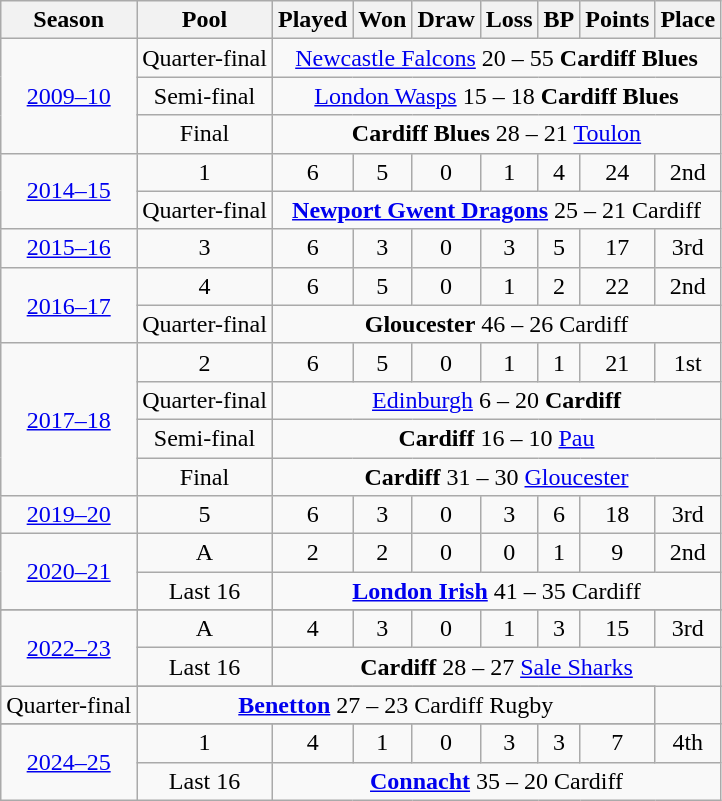<table class="wikitable" style="text-align:center">
<tr>
<th>Season</th>
<th>Pool</th>
<th>Played</th>
<th>Won</th>
<th>Draw</th>
<th>Loss</th>
<th>BP</th>
<th>Points</th>
<th>Place</th>
</tr>
<tr>
<td rowspan="3"><a href='#'>2009–10</a></td>
<td>Quarter-final</td>
<td colspan="7"><a href='#'>Newcastle Falcons</a> 20 – 55 <strong>Cardiff Blues</strong></td>
</tr>
<tr>
<td>Semi-final</td>
<td colspan="7"><a href='#'>London Wasps</a> 15 – 18 <strong>Cardiff Blues</strong></td>
</tr>
<tr>
<td>Final</td>
<td colspan="7"><strong>Cardiff Blues</strong> 28 – 21 <a href='#'>Toulon</a></td>
</tr>
<tr>
<td rowspan="2"><a href='#'>2014–15</a></td>
<td>1</td>
<td>6</td>
<td>5</td>
<td>0</td>
<td>1</td>
<td>4</td>
<td>24</td>
<td>2nd</td>
</tr>
<tr style="text-align:center">
<td>Quarter-final</td>
<td colspan="7"><strong><a href='#'>Newport Gwent Dragons</a></strong> 25 – 21 Cardiff</td>
</tr>
<tr>
<td><a href='#'>2015–16</a></td>
<td>3</td>
<td>6</td>
<td>3</td>
<td>0</td>
<td>3</td>
<td>5</td>
<td>17</td>
<td>3rd</td>
</tr>
<tr>
<td rowspan="2"><a href='#'>2016–17</a></td>
<td>4</td>
<td>6</td>
<td>5</td>
<td>0</td>
<td>1</td>
<td>2</td>
<td>22</td>
<td>2nd</td>
</tr>
<tr style="text-align:center">
<td>Quarter-final</td>
<td colspan="7"><strong>Gloucester</strong> 46 – 26 Cardiff</td>
</tr>
<tr>
<td rowspan="4"><a href='#'>2017–18</a></td>
<td>2</td>
<td>6</td>
<td>5</td>
<td>0</td>
<td>1</td>
<td>1</td>
<td>21</td>
<td>1st</td>
</tr>
<tr style="text-align:center">
<td>Quarter-final</td>
<td colspan="7"><a href='#'>Edinburgh</a> 6 – 20 <strong>Cardiff</strong></td>
</tr>
<tr style="text-align:center">
<td>Semi-final</td>
<td colspan="7"><strong>Cardiff</strong> 16 – 10 <a href='#'>Pau</a></td>
</tr>
<tr style="text-align:center">
<td>Final</td>
<td colspan="7"><strong>Cardiff</strong> 31 – 30 <a href='#'>Gloucester</a></td>
</tr>
<tr>
<td><a href='#'>2019–20</a></td>
<td>5</td>
<td>6</td>
<td>3</td>
<td>0</td>
<td>3</td>
<td>6</td>
<td>18</td>
<td>3rd</td>
</tr>
<tr>
<td rowspan="2"><a href='#'>2020–21</a></td>
<td>A</td>
<td>2</td>
<td>2</td>
<td>0</td>
<td>0</td>
<td>1</td>
<td>9</td>
<td>2nd</td>
</tr>
<tr style="text-align:center">
<td>Last 16</td>
<td colspan="7"><strong><a href='#'>London Irish</a></strong> 41 – 35 Cardiff</td>
</tr>
<tr style="text-align:center">
</tr>
<tr>
<td rowspan="3"><a href='#'>2022–23</a></td>
<td>A</td>
<td>4</td>
<td>3</td>
<td>0</td>
<td>1</td>
<td>3</td>
<td>15</td>
<td>3rd</td>
</tr>
<tr style="text-align:center">
<td>Last 16</td>
<td colspan="7"><strong>Cardiff</strong> 28 – 27 <a href='#'>Sale Sharks</a></td>
</tr>
<tr style="text-align:center">
</tr>
<tr>
<td>Quarter-final</td>
<td colspan="7"><strong><a href='#'>Benetton</a></strong> 27 – 23 Cardiff Rugby</td>
</tr>
<tr style="text-align:center">
</tr>
<tr>
<td rowspan="3"><a href='#'>2024–25</a></td>
<td>1</td>
<td>4</td>
<td>1</td>
<td>0</td>
<td>3</td>
<td>3</td>
<td>7</td>
<td>4th</td>
</tr>
<tr style="text-align:center">
<td>Last 16</td>
<td colspan="7"><strong><a href='#'>Connacht</a></strong> 35 – 20 Cardiff</td>
</tr>
</table>
